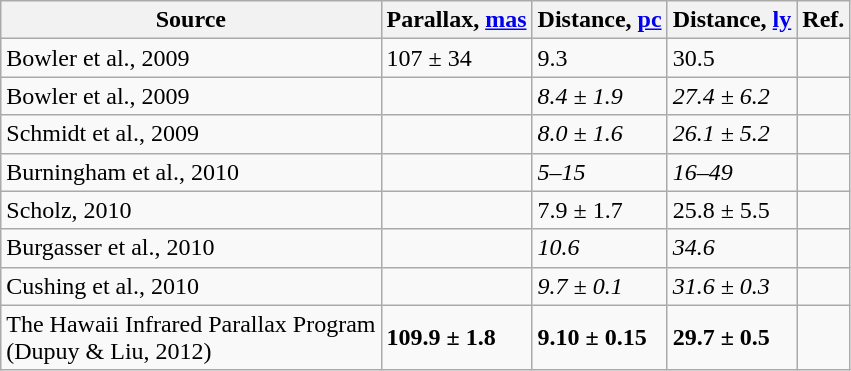<table class="wikitable">
<tr>
<th>Source</th>
<th>Parallax, <a href='#'>mas</a></th>
<th>Distance, <a href='#'>pc</a></th>
<th>Distance, <a href='#'>ly</a></th>
<th>Ref.</th>
</tr>
<tr>
<td>Bowler et al., 2009</td>
<td>107 ± 34</td>
<td>9.3</td>
<td>30.5</td>
<td></td>
</tr>
<tr>
<td>Bowler et al., 2009</td>
<td></td>
<td><em>8.4 ± 1.9</em></td>
<td><em>27.4 ± 6.2</em></td>
<td></td>
</tr>
<tr>
<td>Schmidt et al., 2009</td>
<td></td>
<td><em>8.0 ± 1.6</em></td>
<td><em>26.1 ± 5.2</em></td>
<td></td>
</tr>
<tr>
<td>Burningham et al., 2010</td>
<td></td>
<td><em>5–15</em></td>
<td><em>16–49</em></td>
<td></td>
</tr>
<tr>
<td>Scholz, 2010</td>
<td></td>
<td>7.9 ± 1.7</td>
<td>25.8 ± 5.5</td>
<td></td>
</tr>
<tr>
<td>Burgasser et al., 2010</td>
<td></td>
<td><em>10.6</em></td>
<td><em>34.6</em></td>
<td></td>
</tr>
<tr>
<td>Cushing et al., 2010</td>
<td></td>
<td><em>9.7 ± 0.1</em></td>
<td><em>31.6 ± 0.3</em></td>
<td></td>
</tr>
<tr>
<td>The Hawaii Infrared Parallax Program<br>(Dupuy & Liu, 2012)</td>
<td><strong>109.9 ± 1.8</strong></td>
<td><strong>9.10 ± 0.15</strong></td>
<td><strong>29.7 ± 0.5</strong></td>
<td></td>
</tr>
</table>
